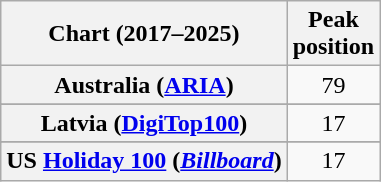<table class="wikitable sortable plainrowheaders" style="text-align:center">
<tr>
<th scope="col">Chart (2017–2025)</th>
<th scope="col">Peak<br>position</th>
</tr>
<tr>
<th scope="row">Australia (<a href='#'>ARIA</a>)</th>
<td>79</td>
</tr>
<tr>
</tr>
<tr>
</tr>
<tr>
<th scope="row">Latvia (<a href='#'>DigiTop100</a>)</th>
<td>17</td>
</tr>
<tr>
</tr>
<tr>
</tr>
<tr>
<th scope="row">US <a href='#'>Holiday 100</a> (<em><a href='#'>Billboard</a></em>)</th>
<td>17</td>
</tr>
</table>
